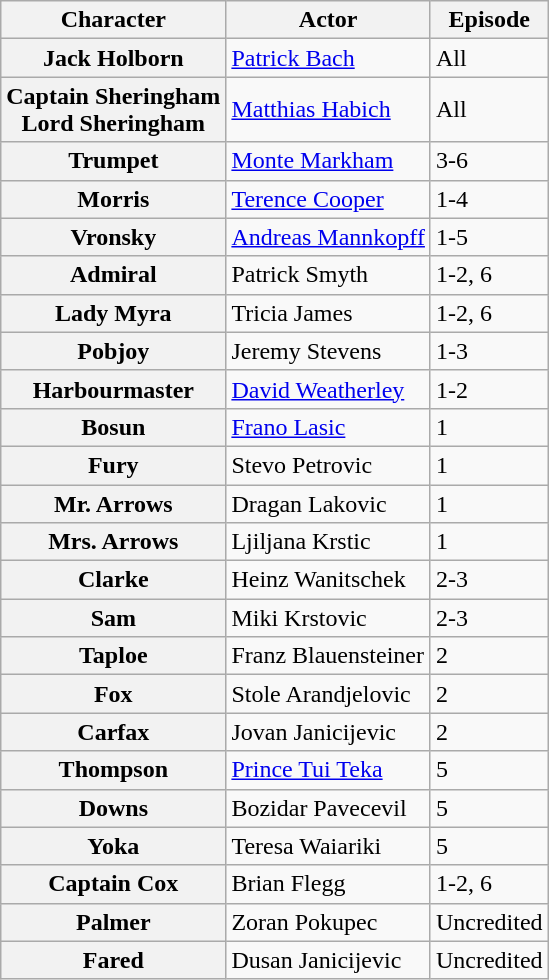<table class="wikitable">
<tr>
<th>Character</th>
<th>Actor</th>
<th>Episode</th>
</tr>
<tr>
<th>Jack Holborn</th>
<td><a href='#'>Patrick Bach</a></td>
<td>All</td>
</tr>
<tr>
<th>Captain Sheringham<br>Lord Sheringham</th>
<td><a href='#'>Matthias Habich</a></td>
<td>All</td>
</tr>
<tr>
<th>Trumpet</th>
<td><a href='#'>Monte Markham</a></td>
<td>3-6</td>
</tr>
<tr>
<th>Morris</th>
<td><a href='#'>Terence Cooper</a></td>
<td>1-4</td>
</tr>
<tr>
<th>Vronsky</th>
<td><a href='#'>Andreas Mannkopff</a></td>
<td>1-5</td>
</tr>
<tr>
<th>Admiral</th>
<td>Patrick Smyth</td>
<td>1-2, 6</td>
</tr>
<tr>
<th>Lady Myra</th>
<td>Tricia James</td>
<td>1-2, 6</td>
</tr>
<tr>
<th>Pobjoy</th>
<td>Jeremy Stevens</td>
<td>1-3</td>
</tr>
<tr>
<th>Harbourmaster</th>
<td><a href='#'>David Weatherley</a></td>
<td>1-2</td>
</tr>
<tr>
<th>Bosun</th>
<td><a href='#'>Frano Lasic</a></td>
<td>1</td>
</tr>
<tr>
<th>Fury</th>
<td>Stevo Petrovic</td>
<td>1</td>
</tr>
<tr>
<th>Mr. Arrows</th>
<td>Dragan Lakovic</td>
<td>1</td>
</tr>
<tr>
<th>Mrs. Arrows</th>
<td>Ljiljana Krstic</td>
<td>1</td>
</tr>
<tr>
<th>Clarke</th>
<td>Heinz Wanitschek</td>
<td>2-3</td>
</tr>
<tr>
<th>Sam</th>
<td>Miki Krstovic</td>
<td>2-3</td>
</tr>
<tr>
<th>Taploe</th>
<td>Franz Blauensteiner</td>
<td>2</td>
</tr>
<tr>
<th>Fox</th>
<td>Stole Arandjelovic</td>
<td>2</td>
</tr>
<tr>
<th>Carfax</th>
<td>Jovan Janicijevic</td>
<td>2</td>
</tr>
<tr>
<th>Thompson</th>
<td><a href='#'>Prince Tui Teka</a></td>
<td>5</td>
</tr>
<tr>
<th>Downs</th>
<td>Bozidar Pavecevil</td>
<td>5</td>
</tr>
<tr>
<th>Yoka</th>
<td>Teresa Waiariki</td>
<td>5</td>
</tr>
<tr>
<th>Captain Cox</th>
<td>Brian Flegg</td>
<td>1-2, 6</td>
</tr>
<tr>
<th>Palmer</th>
<td>Zoran Pokupec</td>
<td>Uncredited</td>
</tr>
<tr>
<th>Fared</th>
<td>Dusan Janicijevic</td>
<td>Uncredited</td>
</tr>
</table>
